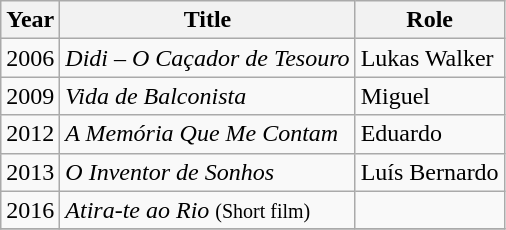<table class="wikitable sortable">
<tr>
<th>Year</th>
<th>Title</th>
<th>Role</th>
</tr>
<tr>
<td>2006</td>
<td><em>Didi – O Caçador de Tesouro</em></td>
<td>Lukas Walker</td>
</tr>
<tr>
<td>2009</td>
<td><em>Vida de Balconista</em></td>
<td>Miguel</td>
</tr>
<tr>
<td>2012</td>
<td><em>A Memória Que Me Contam</em></td>
<td>Eduardo</td>
</tr>
<tr>
<td>2013</td>
<td><em>O Inventor de Sonhos</em></td>
<td>Luís Bernardo</td>
</tr>
<tr>
<td>2016</td>
<td><em>Atira-te ao Rio</em> <small>(Short film)</small></td>
<td></td>
</tr>
<tr>
</tr>
</table>
